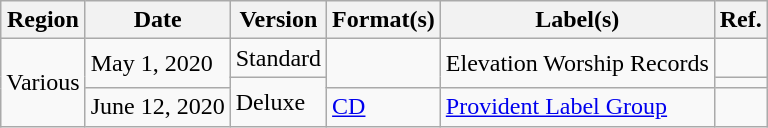<table class="wikitable plainrowheaders">
<tr>
<th scope="col">Region</th>
<th scope="col">Date</th>
<th scope="col">Version</th>
<th scope="col">Format(s)</th>
<th scope="col">Label(s)</th>
<th scope="col">Ref.</th>
</tr>
<tr>
<td rowspan="3">Various</td>
<td rowspan="2">May 1, 2020</td>
<td>Standard</td>
<td rowspan="2"></td>
<td rowspan="2">Elevation Worship Records</td>
<td></td>
</tr>
<tr>
<td rowspan="2">Deluxe</td>
<td></td>
</tr>
<tr>
<td>June 12, 2020</td>
<td><a href='#'>CD</a></td>
<td><a href='#'>Provident Label Group</a></td>
<td></td>
</tr>
</table>
